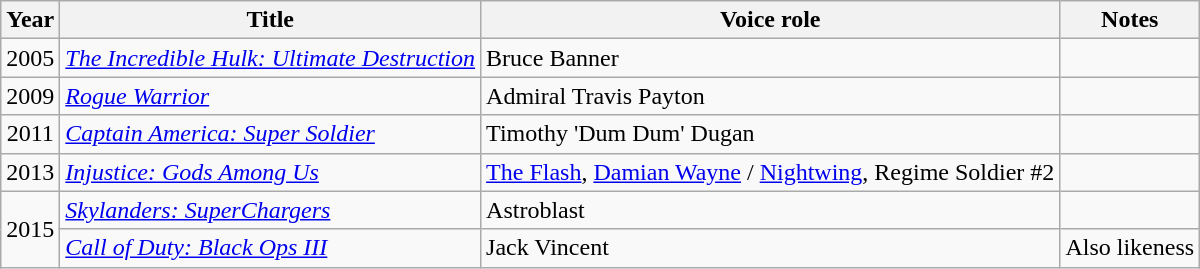<table class="wikitable sortable plainrowheaders">
<tr>
<th scope="col">Year</th>
<th scope="col">Title</th>
<th scope="col">Voice role</th>
<th scope="col" class="unsortable">Notes</th>
</tr>
<tr>
<td align="center">2005</td>
<td scope="row"><em><a href='#'>The Incredible Hulk: Ultimate Destruction</a></em></td>
<td>Bruce Banner</td>
<td></td>
</tr>
<tr>
<td align="center">2009</td>
<td scope="row"><em><a href='#'>Rogue Warrior</a></em></td>
<td>Admiral Travis Payton</td>
<td></td>
</tr>
<tr>
<td align="center">2011</td>
<td scope="row"><em><a href='#'>Captain America: Super Soldier</a></em></td>
<td>Timothy 'Dum Dum' Dugan</td>
<td></td>
</tr>
<tr>
<td align="center">2013</td>
<td scope="row"><em><a href='#'>Injustice: Gods Among Us</a></em></td>
<td><a href='#'>The Flash</a>, <a href='#'>Damian Wayne</a> / <a href='#'>Nightwing</a>, Regime Soldier #2</td>
<td></td>
</tr>
<tr>
<td align="center" rowspan="2">2015</td>
<td scope="row"><em><a href='#'>Skylanders: SuperChargers</a></em></td>
<td>Astroblast</td>
<td></td>
</tr>
<tr>
<td scope="row"><em><a href='#'>Call of Duty: Black Ops III</a></em></td>
<td>Jack Vincent</td>
<td>Also likeness</td>
</tr>
</table>
